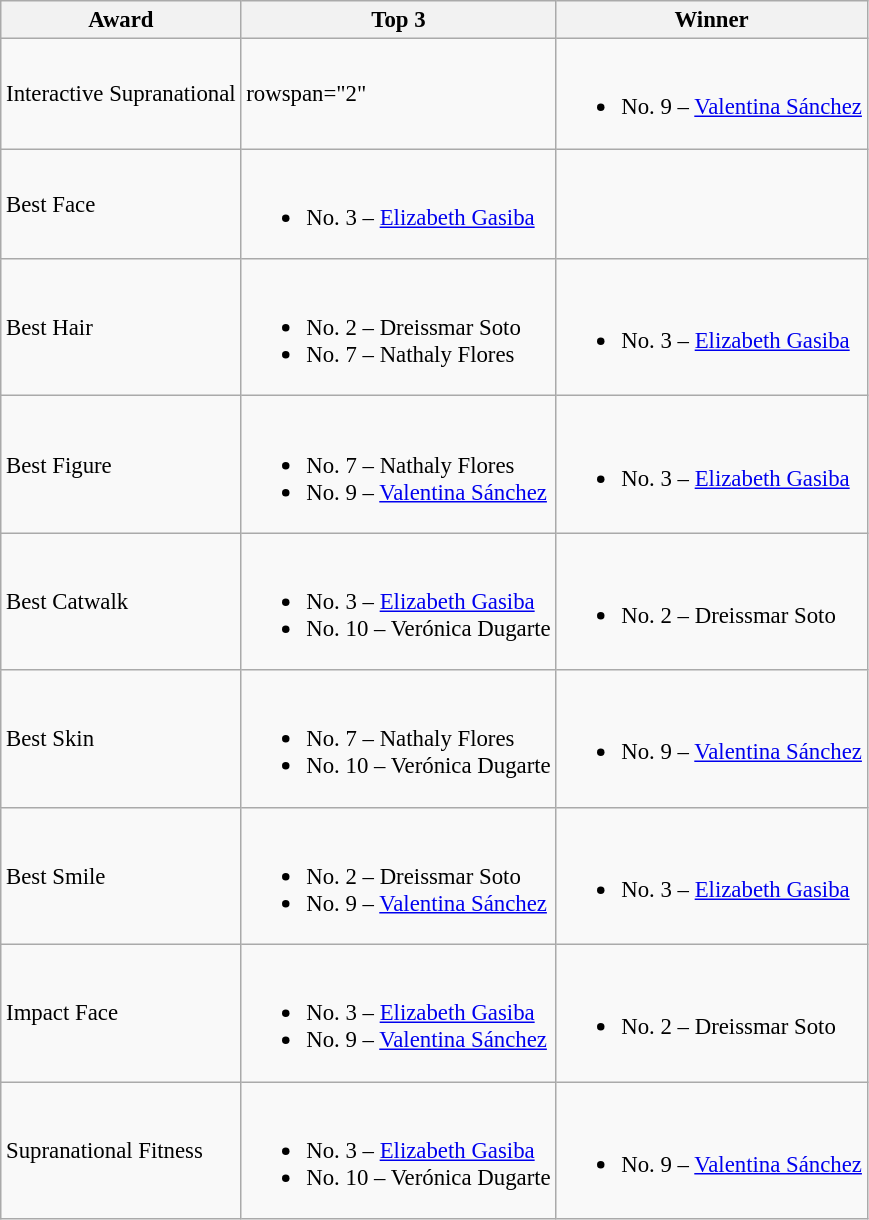<table class="wikitable sortable" style="font-size: 95%;">
<tr>
<th>Award</th>
<th>Top 3</th>
<th>Winner</th>
</tr>
<tr>
<td>Interactive Supranational</td>
<td>rowspan="2" </td>
<td><br><ul><li>No. 9 – <a href='#'>Valentina Sánchez</a></li></ul></td>
</tr>
<tr>
<td>Best Face</td>
<td><br><ul><li>No. 3 – <a href='#'>Elizabeth Gasiba</a></li></ul></td>
</tr>
<tr>
<td>Best Hair</td>
<td><br><ul><li>No. 2 – Dreissmar Soto</li><li>No. 7 – Nathaly Flores</li></ul></td>
<td><br><ul><li>No. 3 – <a href='#'>Elizabeth Gasiba</a></li></ul></td>
</tr>
<tr>
<td>Best Figure</td>
<td><br><ul><li>No. 7 – Nathaly Flores</li><li>No. 9 – <a href='#'>Valentina Sánchez</a></li></ul></td>
<td><br><ul><li>No. 3 – <a href='#'>Elizabeth Gasiba</a></li></ul></td>
</tr>
<tr>
<td>Best Catwalk</td>
<td><br><ul><li>No. 3 – <a href='#'>Elizabeth Gasiba</a></li><li>No. 10 – Verónica Dugarte</li></ul></td>
<td><br><ul><li>No. 2 – Dreissmar Soto</li></ul></td>
</tr>
<tr>
<td>Best Skin</td>
<td><br><ul><li>No. 7 – Nathaly Flores</li><li>No. 10 – Verónica Dugarte</li></ul></td>
<td><br><ul><li>No. 9 – <a href='#'>Valentina Sánchez</a></li></ul></td>
</tr>
<tr>
<td>Best Smile</td>
<td><br><ul><li>No. 2 – Dreissmar Soto</li><li>No. 9 – <a href='#'>Valentina Sánchez</a></li></ul></td>
<td><br><ul><li>No. 3 – <a href='#'>Elizabeth Gasiba</a></li></ul></td>
</tr>
<tr>
<td>Impact Face</td>
<td><br><ul><li>No. 3 – <a href='#'>Elizabeth Gasiba</a></li><li>No. 9 – <a href='#'>Valentina Sánchez</a></li></ul></td>
<td><br><ul><li>No. 2 – Dreissmar Soto</li></ul></td>
</tr>
<tr>
<td>Supranational Fitness</td>
<td><br><ul><li>No. 3 – <a href='#'>Elizabeth Gasiba</a></li><li>No. 10 – Verónica Dugarte</li></ul></td>
<td><br><ul><li>No. 9 – <a href='#'>Valentina Sánchez</a></li></ul></td>
</tr>
</table>
